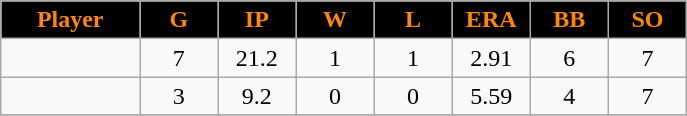<table class="wikitable sortable">
<tr>
<th style="background:black;color:#FF8800;" width="16%">Player</th>
<th style="background:black;color:#FF8800;" width="9%">G</th>
<th style="background:black;color:#FF8800;" width="9%">IP</th>
<th style="background:black;color:#FF8800;" width="9%">W</th>
<th style="background:black;color:#FF8800;" width="9%">L</th>
<th style="background:black;color:#FF8800;" width="9%">ERA</th>
<th style="background:black;color:#FF8800;" width="9%">BB</th>
<th style="background:black;color:#FF8800;" width="9%">SO</th>
</tr>
<tr align="center">
<td></td>
<td>7</td>
<td>21.2</td>
<td>1</td>
<td>1</td>
<td>2.91</td>
<td>6</td>
<td>7</td>
</tr>
<tr align="center">
<td></td>
<td>3</td>
<td>9.2</td>
<td>0</td>
<td>0</td>
<td>5.59</td>
<td>4</td>
<td>7</td>
</tr>
<tr align="center">
</tr>
</table>
